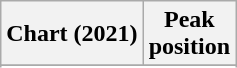<table class="wikitable sortable plainrowheaders" style="text-align:center">
<tr>
<th scope="col">Chart (2021)</th>
<th scope="col">Peak<br>position</th>
</tr>
<tr>
</tr>
<tr>
</tr>
<tr>
</tr>
<tr>
</tr>
<tr>
</tr>
<tr>
</tr>
<tr>
</tr>
</table>
